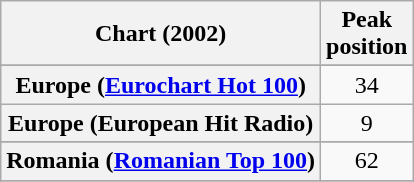<table class="wikitable sortable plainrowheaders" style="text-align:center">
<tr>
<th scope="col">Chart (2002)</th>
<th scope="col">Peak<br>position</th>
</tr>
<tr>
</tr>
<tr>
</tr>
<tr>
</tr>
<tr>
<th scope="row">Europe (<a href='#'>Eurochart Hot 100</a>)</th>
<td>34</td>
</tr>
<tr>
<th scope="row">Europe (European Hit Radio)</th>
<td>9</td>
</tr>
<tr>
</tr>
<tr>
</tr>
<tr>
</tr>
<tr>
</tr>
<tr>
</tr>
<tr>
</tr>
<tr>
<th scope="row">Romania (<a href='#'>Romanian Top 100</a>)</th>
<td>62</td>
</tr>
<tr>
</tr>
<tr>
</tr>
<tr>
</tr>
<tr>
</tr>
<tr>
</tr>
</table>
